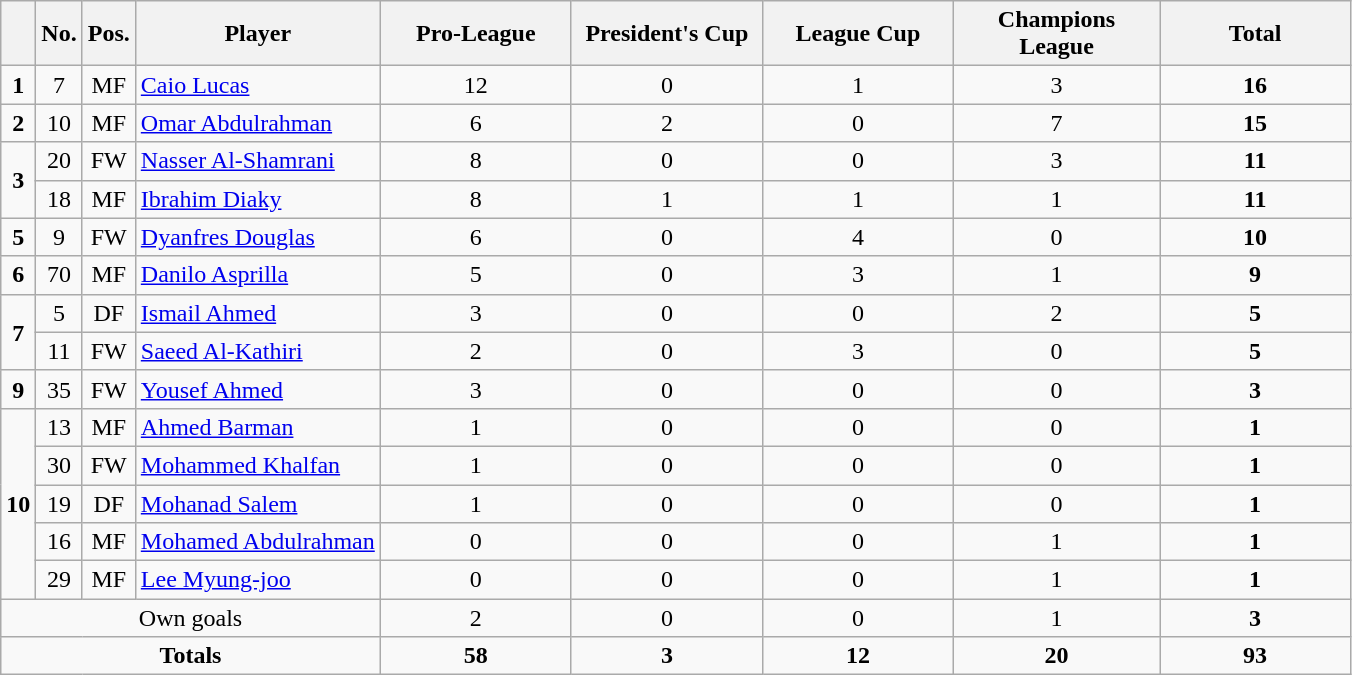<table class="wikitable" style="text-align:center">
<tr>
<th width=15></th>
<th width=15>No.</th>
<th width=15>Pos.</th>
<th>Player</th>
<th width=120>Pro-League</th>
<th width=120>President's Cup</th>
<th width=120>League Cup</th>
<th width=130>Champions League</th>
<th width=120>Total</th>
</tr>
<tr>
<td><strong>1</strong></td>
<td>7</td>
<td>MF</td>
<td align="left"> <a href='#'>Caio Lucas</a></td>
<td>12</td>
<td>0</td>
<td>1</td>
<td>3</td>
<td><strong>16</strong></td>
</tr>
<tr>
<td><strong>2</strong></td>
<td>10</td>
<td>MF</td>
<td align="left"> <a href='#'>Omar Abdulrahman</a></td>
<td>6</td>
<td>2</td>
<td>0</td>
<td>7</td>
<td><strong>15</strong></td>
</tr>
<tr>
<td rowspan=2><strong>3</strong></td>
<td>20</td>
<td>FW</td>
<td align="left"> <a href='#'>Nasser Al-Shamrani</a></td>
<td>8</td>
<td>0</td>
<td>0</td>
<td>3</td>
<td><strong>11</strong></td>
</tr>
<tr>
<td>18</td>
<td>MF</td>
<td align="left"> <a href='#'>Ibrahim Diaky</a></td>
<td>8</td>
<td>1</td>
<td>1</td>
<td>1</td>
<td><strong>11</strong></td>
</tr>
<tr>
<td><strong>5</strong></td>
<td>9</td>
<td>FW</td>
<td align="left"> <a href='#'>Dyanfres Douglas</a></td>
<td>6</td>
<td>0</td>
<td>4</td>
<td>0</td>
<td><strong>10</strong></td>
</tr>
<tr>
<td><strong>6</strong></td>
<td>70</td>
<td>MF</td>
<td align="left"> <a href='#'>Danilo Asprilla</a></td>
<td>5</td>
<td>0</td>
<td>3</td>
<td>1</td>
<td><strong>9</strong></td>
</tr>
<tr>
<td rowspan=2><strong>7</strong></td>
<td>5</td>
<td>DF</td>
<td align="left"> <a href='#'>Ismail Ahmed</a></td>
<td>3</td>
<td>0</td>
<td>0</td>
<td>2</td>
<td><strong>5</strong></td>
</tr>
<tr>
<td>11</td>
<td>FW</td>
<td align="left"> <a href='#'>Saeed Al-Kathiri</a></td>
<td>2</td>
<td>0</td>
<td>3</td>
<td>0</td>
<td><strong>5</strong></td>
</tr>
<tr>
<td><strong>9</strong></td>
<td>35</td>
<td>FW</td>
<td align="left"> <a href='#'>Yousef Ahmed</a></td>
<td>3</td>
<td>0</td>
<td>0</td>
<td>0</td>
<td><strong>3</strong></td>
</tr>
<tr>
<td rowspan=5><strong>10</strong></td>
<td>13</td>
<td>MF</td>
<td align="left"> <a href='#'>Ahmed Barman</a></td>
<td>1</td>
<td>0</td>
<td>0</td>
<td>0</td>
<td><strong>1</strong></td>
</tr>
<tr>
<td>30</td>
<td>FW</td>
<td align="left"> <a href='#'>Mohammed Khalfan</a></td>
<td>1</td>
<td>0</td>
<td>0</td>
<td>0</td>
<td><strong>1</strong></td>
</tr>
<tr>
<td>19</td>
<td>DF</td>
<td align="left"> <a href='#'>Mohanad Salem</a></td>
<td>1</td>
<td>0</td>
<td>0</td>
<td>0</td>
<td><strong>1</strong></td>
</tr>
<tr>
<td>16</td>
<td>MF</td>
<td align="left"> <a href='#'>Mohamed Abdulrahman</a></td>
<td>0</td>
<td>0</td>
<td>0</td>
<td>1</td>
<td><strong>1</strong></td>
</tr>
<tr>
<td>29</td>
<td>MF</td>
<td align="left"> <a href='#'>Lee Myung-joo</a></td>
<td>0</td>
<td>0</td>
<td>0</td>
<td>1</td>
<td><strong>1</strong></td>
</tr>
<tr class="sortbottom">
<td colspan="4">Own goals</td>
<td>2</td>
<td>0</td>
<td>0</td>
<td>1</td>
<td><strong>3</strong></td>
</tr>
<tr class="sortbottom">
<td colspan="4"><strong>Totals</strong></td>
<td><strong>58</strong></td>
<td><strong>3</strong></td>
<td><strong>12</strong></td>
<td><strong>20</strong></td>
<td><strong>93</strong></td>
</tr>
</table>
